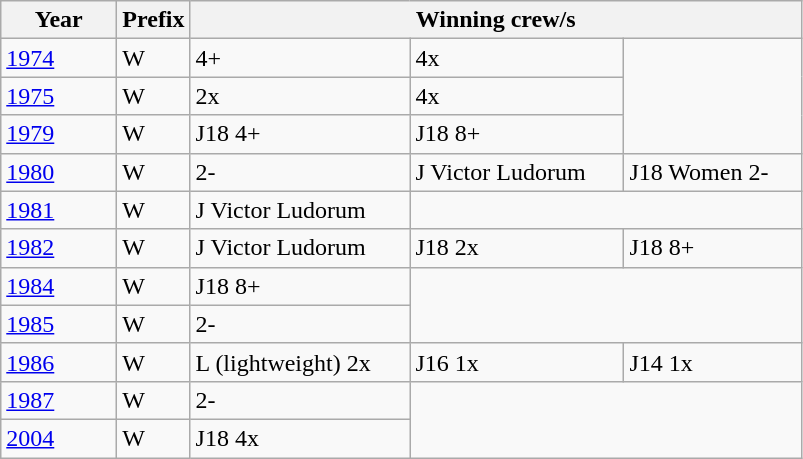<table class="wikitable" style="text-align:left">
<tr>
<th width=70>Year</th>
<th width=20>Prefix</th>
<th width=400; colspan=3>Winning crew/s</th>
</tr>
<tr>
<td><a href='#'>1974</a></td>
<td>W</td>
<td>4+</td>
<td>4x</td>
</tr>
<tr>
<td><a href='#'>1975</a></td>
<td>W</td>
<td>2x</td>
<td>4x</td>
</tr>
<tr>
<td><a href='#'>1979</a></td>
<td>W</td>
<td>J18 4+</td>
<td>J18 8+</td>
</tr>
<tr>
<td><a href='#'>1980</a></td>
<td>W</td>
<td>2-</td>
<td>J Victor Ludorum</td>
<td>J18 Women 2-</td>
</tr>
<tr>
<td><a href='#'>1981</a></td>
<td>W</td>
<td>J Victor Ludorum</td>
</tr>
<tr>
<td><a href='#'>1982</a></td>
<td>W</td>
<td>J Victor Ludorum</td>
<td>J18 2x</td>
<td>J18 8+</td>
</tr>
<tr>
<td><a href='#'>1984</a></td>
<td>W</td>
<td>J18 8+</td>
</tr>
<tr>
<td><a href='#'>1985</a></td>
<td>W</td>
<td>2-</td>
</tr>
<tr>
<td><a href='#'>1986</a></td>
<td>W</td>
<td>L (lightweight) 2x</td>
<td>J16 1x</td>
<td>J14 1x</td>
</tr>
<tr>
<td><a href='#'>1987</a></td>
<td>W</td>
<td>2-</td>
</tr>
<tr>
<td><a href='#'>2004</a></td>
<td>W</td>
<td>J18 4x</td>
</tr>
</table>
